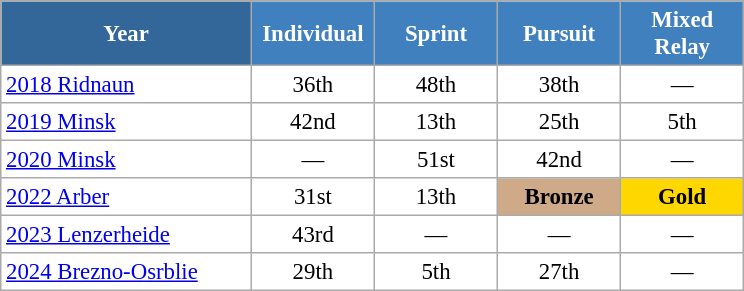<table class="wikitable" style="font-size:95%; text-align:center; border:grey solid 1px; border-collapse:collapse; background:#ffffff;">
<tr>
<th style="background-color:#369; color:white;    width:160px;">Year</th>
<th style="background-color:#4180be; color:white; width:75px;">Individual</th>
<th style="background-color:#4180be; color:white; width:75px;">Sprint</th>
<th style="background-color:#4180be; color:white; width:75px;">Pursuit</th>
<th style="background-color:#4180be; color:white; width:75px;">Mixed Relay</th>
</tr>
<tr>
<td align=left> <a href='#'>2018 Ridnaun</a></td>
<td>36th</td>
<td>48th</td>
<td>38th</td>
<td>—</td>
</tr>
<tr>
<td align=left> <a href='#'>2019 Minsk</a></td>
<td>42nd</td>
<td>13th</td>
<td>25th</td>
<td>5th</td>
</tr>
<tr>
<td align=left> <a href='#'>2020 Minsk</a></td>
<td>—</td>
<td>51st</td>
<td>42nd</td>
<td>—</td>
</tr>
<tr>
<td align=left> <a href='#'>2022 Arber</a></td>
<td>31st</td>
<td>13th</td>
<td style="background:#cfaa88;"><strong>Bronze</strong></td>
<td style="background:gold"><strong>Gold</strong></td>
</tr>
<tr>
<td align=left> <a href='#'>2023 Lenzerheide</a></td>
<td>43rd</td>
<td>—</td>
<td>—</td>
<td>—</td>
</tr>
<tr>
<td align=left> <a href='#'>2024 Brezno-Osrblie</a></td>
<td>29th</td>
<td>5th</td>
<td>27th</td>
<td>—</td>
</tr>
</table>
